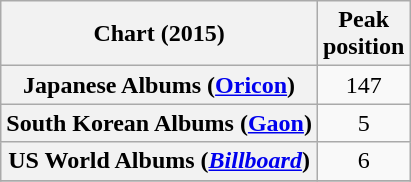<table class="wikitable plainrowheaders" style="text-align:center">
<tr>
<th scope="col">Chart (2015)</th>
<th scope="col">Peak<br>position</th>
</tr>
<tr>
<th scope="row">Japanese Albums (<a href='#'>Oricon</a>)</th>
<td style="text-align:center;">147</td>
</tr>
<tr>
<th scope="row">South Korean Albums (<a href='#'>Gaon</a>)</th>
<td style="text-align:center;">5</td>
</tr>
<tr>
<th scope="row">US World Albums (<em><a href='#'>Billboard</a></em>)</th>
<td style="text-align:center;">6</td>
</tr>
<tr>
</tr>
</table>
